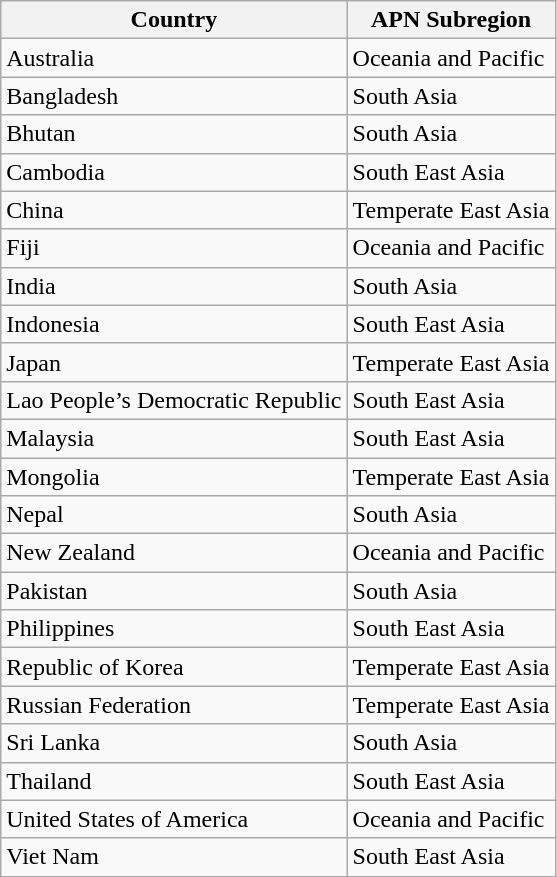<table class="wikitable sortable">
<tr>
<th>Country</th>
<th>APN Subregion</th>
</tr>
<tr>
<td>Australia</td>
<td>Oceania and Pacific</td>
</tr>
<tr>
<td>Bangladesh</td>
<td>South Asia</td>
</tr>
<tr>
<td>Bhutan</td>
<td>South Asia</td>
</tr>
<tr>
<td>Cambodia</td>
<td>South East Asia</td>
</tr>
<tr>
<td>China</td>
<td>Temperate East Asia</td>
</tr>
<tr>
<td>Fiji</td>
<td>Oceania and Pacific</td>
</tr>
<tr>
<td>India</td>
<td>South Asia</td>
</tr>
<tr>
<td>Indonesia</td>
<td>South East Asia</td>
</tr>
<tr>
<td>Japan</td>
<td>Temperate East Asia</td>
</tr>
<tr>
<td>Lao People’s Democratic Republic</td>
<td>South East Asia</td>
</tr>
<tr>
<td>Malaysia</td>
<td>South East Asia</td>
</tr>
<tr>
<td>Mongolia</td>
<td>Temperate East Asia</td>
</tr>
<tr>
<td>Nepal</td>
<td>South Asia</td>
</tr>
<tr>
<td>New Zealand</td>
<td>Oceania and Pacific</td>
</tr>
<tr>
<td>Pakistan</td>
<td>South Asia</td>
</tr>
<tr>
<td>Philippines</td>
<td>South East Asia</td>
</tr>
<tr>
<td>Republic of Korea</td>
<td>Temperate East Asia</td>
</tr>
<tr>
<td>Russian Federation</td>
<td>Temperate East Asia</td>
</tr>
<tr>
<td>Sri Lanka</td>
<td>South Asia</td>
</tr>
<tr>
<td>Thailand</td>
<td>South East Asia</td>
</tr>
<tr>
<td>United States of America</td>
<td>Oceania and Pacific</td>
</tr>
<tr>
<td>Viet Nam</td>
<td>South East Asia</td>
</tr>
</table>
